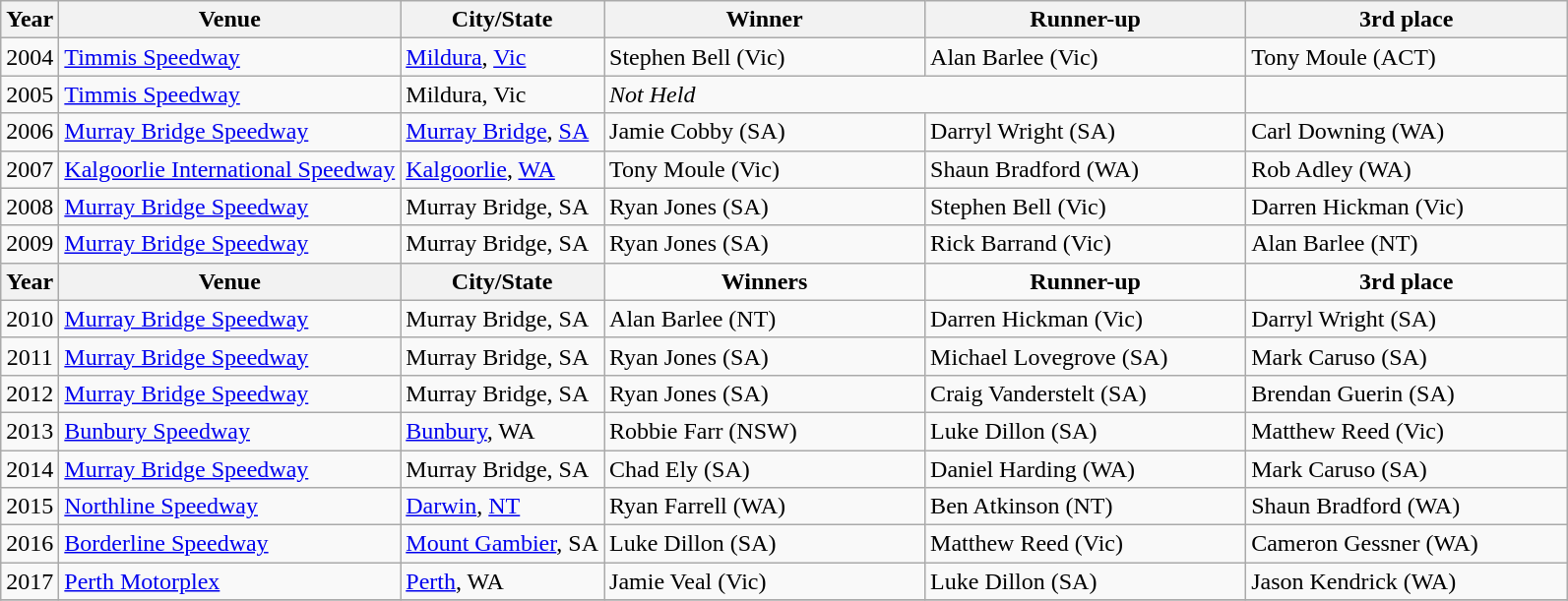<table class="wikitable">
<tr align=center>
<th>Year</th>
<th>Venue</th>
<th>City/State</th>
<th width=210px >Winner</th>
<th width=210px >Runner-up</th>
<th width=210px >3rd place</th>
</tr>
<tr>
<td style="text-align:center;">2004</td>
<td><a href='#'>Timmis Speedway</a></td>
<td><a href='#'>Mildura</a>, <a href='#'>Vic</a></td>
<td>Stephen Bell (Vic)</td>
<td>Alan Barlee (Vic)</td>
<td>Tony Moule (ACT)</td>
</tr>
<tr>
<td style="text-align:center;">2005</td>
<td><a href='#'>Timmis Speedway</a></td>
<td>Mildura, Vic</td>
<td colspan=2><em>Not Held</em></td>
</tr>
<tr>
<td style="text-align:center;">2006</td>
<td><a href='#'>Murray Bridge Speedway</a></td>
<td><a href='#'>Murray Bridge</a>, <a href='#'>SA</a></td>
<td>Jamie Cobby (SA)</td>
<td>Darryl Wright (SA)</td>
<td>Carl Downing (WA)</td>
</tr>
<tr>
<td style="text-align:center;">2007</td>
<td><a href='#'>Kalgoorlie International Speedway</a></td>
<td><a href='#'>Kalgoorlie</a>, <a href='#'>WA</a></td>
<td>Tony Moule (Vic)</td>
<td>Shaun Bradford (WA)</td>
<td>Rob Adley (WA)</td>
</tr>
<tr>
<td style="text-align:center;">2008</td>
<td><a href='#'>Murray Bridge Speedway</a></td>
<td>Murray Bridge, SA</td>
<td>Ryan Jones (SA)</td>
<td>Stephen Bell (Vic)</td>
<td>Darren Hickman (Vic)</td>
</tr>
<tr>
<td style="text-align:center;">2009</td>
<td><a href='#'>Murray Bridge Speedway</a></td>
<td>Murray Bridge, SA</td>
<td>Ryan Jones (SA)</td>
<td>Rick Barrand (Vic)</td>
<td>Alan Barlee (NT)</td>
</tr>
<tr align=center>
<th>Year</th>
<th>Venue</th>
<th>City/State</th>
<td width=210px ><strong>Winners</strong></td>
<td width=210px ><strong>Runner-up</strong></td>
<td width=210px ><strong>3rd place</strong></td>
</tr>
<tr>
<td style="text-align:center;">2010</td>
<td><a href='#'>Murray Bridge Speedway</a></td>
<td>Murray Bridge, SA</td>
<td>Alan Barlee (NT)</td>
<td>Darren Hickman (Vic)</td>
<td>Darryl Wright (SA)</td>
</tr>
<tr>
<td style="text-align:center;">2011</td>
<td><a href='#'>Murray Bridge Speedway</a></td>
<td>Murray Bridge, SA</td>
<td>Ryan Jones (SA)</td>
<td>Michael Lovegrove (SA)</td>
<td>Mark Caruso (SA)</td>
</tr>
<tr>
<td style="text-align:center;">2012</td>
<td><a href='#'>Murray Bridge Speedway</a></td>
<td>Murray Bridge, SA</td>
<td>Ryan Jones (SA)</td>
<td>Craig Vanderstelt (SA)</td>
<td>Brendan Guerin (SA)</td>
</tr>
<tr>
<td style="text-align:center;">2013</td>
<td><a href='#'>Bunbury Speedway</a></td>
<td><a href='#'>Bunbury</a>, WA</td>
<td>Robbie Farr (NSW)</td>
<td>Luke Dillon (SA)</td>
<td>Matthew Reed (Vic)</td>
</tr>
<tr>
<td style="text-align:center;">2014</td>
<td><a href='#'>Murray Bridge Speedway</a></td>
<td>Murray Bridge, SA</td>
<td>Chad Ely (SA)</td>
<td>Daniel Harding (WA)</td>
<td>Mark Caruso (SA)</td>
</tr>
<tr>
<td style="text-align:center;">2015</td>
<td><a href='#'>Northline Speedway</a></td>
<td><a href='#'>Darwin</a>, <a href='#'>NT</a></td>
<td>Ryan Farrell (WA)</td>
<td>Ben Atkinson (NT)</td>
<td>Shaun Bradford (WA)</td>
</tr>
<tr>
<td style="text-align:center;">2016</td>
<td><a href='#'>Borderline Speedway</a></td>
<td><a href='#'>Mount Gambier</a>, SA</td>
<td>Luke Dillon (SA)</td>
<td>Matthew Reed (Vic)</td>
<td>Cameron Gessner (WA)</td>
</tr>
<tr>
<td style="text-align:center;">2017</td>
<td><a href='#'>Perth Motorplex</a></td>
<td><a href='#'>Perth</a>, WA</td>
<td>Jamie Veal (Vic)</td>
<td>Luke Dillon (SA)</td>
<td>Jason Kendrick (WA)</td>
</tr>
<tr style="text-align:center;">
</tr>
</table>
